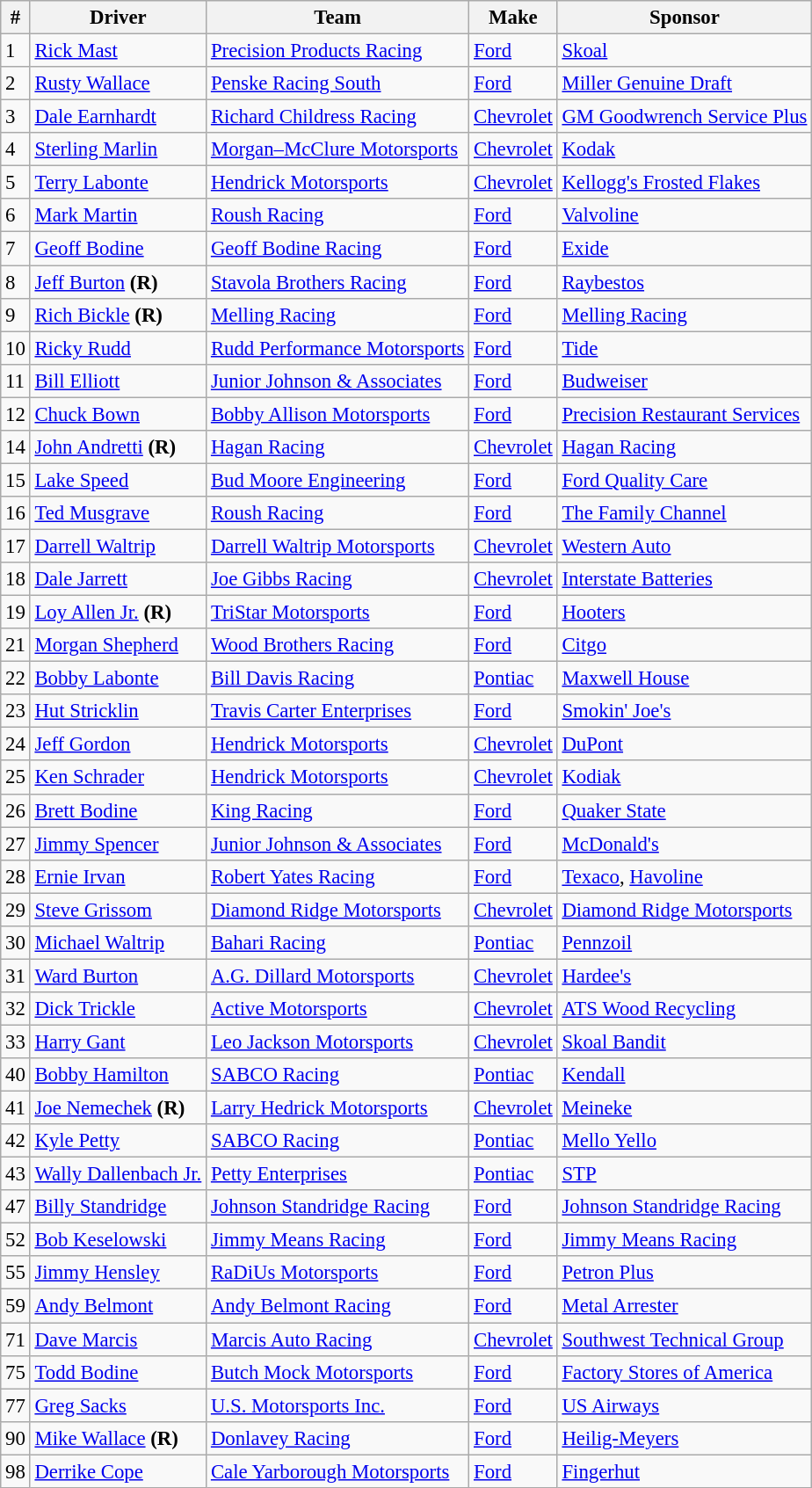<table class="wikitable" style="font-size:95%">
<tr>
<th>#</th>
<th>Driver</th>
<th>Team</th>
<th>Make</th>
<th>Sponsor</th>
</tr>
<tr>
<td>1</td>
<td><a href='#'>Rick Mast</a></td>
<td><a href='#'>Precision Products Racing</a></td>
<td><a href='#'>Ford</a></td>
<td><a href='#'>Skoal</a></td>
</tr>
<tr>
<td>2</td>
<td><a href='#'>Rusty Wallace</a></td>
<td><a href='#'>Penske Racing South</a></td>
<td><a href='#'>Ford</a></td>
<td><a href='#'>Miller Genuine Draft</a></td>
</tr>
<tr>
<td>3</td>
<td><a href='#'>Dale Earnhardt</a></td>
<td><a href='#'>Richard Childress Racing</a></td>
<td><a href='#'>Chevrolet</a></td>
<td><a href='#'>GM Goodwrench Service Plus</a></td>
</tr>
<tr>
<td>4</td>
<td><a href='#'>Sterling Marlin</a></td>
<td><a href='#'>Morgan–McClure Motorsports</a></td>
<td><a href='#'>Chevrolet</a></td>
<td><a href='#'>Kodak</a></td>
</tr>
<tr>
<td>5</td>
<td><a href='#'>Terry Labonte</a></td>
<td><a href='#'>Hendrick Motorsports</a></td>
<td><a href='#'>Chevrolet</a></td>
<td><a href='#'>Kellogg's Frosted Flakes</a></td>
</tr>
<tr>
<td>6</td>
<td><a href='#'>Mark Martin</a></td>
<td><a href='#'>Roush Racing</a></td>
<td><a href='#'>Ford</a></td>
<td><a href='#'>Valvoline</a></td>
</tr>
<tr>
<td>7</td>
<td><a href='#'>Geoff Bodine</a></td>
<td><a href='#'>Geoff Bodine Racing</a></td>
<td><a href='#'>Ford</a></td>
<td><a href='#'>Exide</a></td>
</tr>
<tr>
<td>8</td>
<td><a href='#'>Jeff Burton</a> <strong>(R)</strong></td>
<td><a href='#'>Stavola Brothers Racing</a></td>
<td><a href='#'>Ford</a></td>
<td><a href='#'>Raybestos</a></td>
</tr>
<tr>
<td>9</td>
<td><a href='#'>Rich Bickle</a> <strong>(R)</strong></td>
<td><a href='#'>Melling Racing</a></td>
<td><a href='#'>Ford</a></td>
<td><a href='#'>Melling Racing</a></td>
</tr>
<tr>
<td>10</td>
<td><a href='#'>Ricky Rudd</a></td>
<td><a href='#'>Rudd Performance Motorsports</a></td>
<td><a href='#'>Ford</a></td>
<td><a href='#'>Tide</a></td>
</tr>
<tr>
<td>11</td>
<td><a href='#'>Bill Elliott</a></td>
<td><a href='#'>Junior Johnson & Associates</a></td>
<td><a href='#'>Ford</a></td>
<td><a href='#'>Budweiser</a></td>
</tr>
<tr>
<td>12</td>
<td><a href='#'>Chuck Bown</a></td>
<td><a href='#'>Bobby Allison Motorsports</a></td>
<td><a href='#'>Ford</a></td>
<td><a href='#'>Precision Restaurant Services</a></td>
</tr>
<tr>
<td>14</td>
<td><a href='#'>John Andretti</a> <strong>(R)</strong></td>
<td><a href='#'>Hagan Racing</a></td>
<td><a href='#'>Chevrolet</a></td>
<td><a href='#'>Hagan Racing</a></td>
</tr>
<tr>
<td>15</td>
<td><a href='#'>Lake Speed</a></td>
<td><a href='#'>Bud Moore Engineering</a></td>
<td><a href='#'>Ford</a></td>
<td><a href='#'>Ford Quality Care</a></td>
</tr>
<tr>
<td>16</td>
<td><a href='#'>Ted Musgrave</a></td>
<td><a href='#'>Roush Racing</a></td>
<td><a href='#'>Ford</a></td>
<td><a href='#'>The Family Channel</a></td>
</tr>
<tr>
<td>17</td>
<td><a href='#'>Darrell Waltrip</a></td>
<td><a href='#'>Darrell Waltrip Motorsports</a></td>
<td><a href='#'>Chevrolet</a></td>
<td><a href='#'>Western Auto</a></td>
</tr>
<tr>
<td>18</td>
<td><a href='#'>Dale Jarrett</a></td>
<td><a href='#'>Joe Gibbs Racing</a></td>
<td><a href='#'>Chevrolet</a></td>
<td><a href='#'>Interstate Batteries</a></td>
</tr>
<tr>
<td>19</td>
<td><a href='#'>Loy Allen Jr.</a> <strong>(R)</strong></td>
<td><a href='#'>TriStar Motorsports</a></td>
<td><a href='#'>Ford</a></td>
<td><a href='#'>Hooters</a></td>
</tr>
<tr>
<td>21</td>
<td><a href='#'>Morgan Shepherd</a></td>
<td><a href='#'>Wood Brothers Racing</a></td>
<td><a href='#'>Ford</a></td>
<td><a href='#'>Citgo</a></td>
</tr>
<tr>
<td>22</td>
<td><a href='#'>Bobby Labonte</a></td>
<td><a href='#'>Bill Davis Racing</a></td>
<td><a href='#'>Pontiac</a></td>
<td><a href='#'>Maxwell House</a></td>
</tr>
<tr>
<td>23</td>
<td><a href='#'>Hut Stricklin</a></td>
<td><a href='#'>Travis Carter Enterprises</a></td>
<td><a href='#'>Ford</a></td>
<td><a href='#'>Smokin' Joe's</a></td>
</tr>
<tr>
<td>24</td>
<td><a href='#'>Jeff Gordon</a></td>
<td><a href='#'>Hendrick Motorsports</a></td>
<td><a href='#'>Chevrolet</a></td>
<td><a href='#'>DuPont</a></td>
</tr>
<tr>
<td>25</td>
<td><a href='#'>Ken Schrader</a></td>
<td><a href='#'>Hendrick Motorsports</a></td>
<td><a href='#'>Chevrolet</a></td>
<td><a href='#'>Kodiak</a></td>
</tr>
<tr>
<td>26</td>
<td><a href='#'>Brett Bodine</a></td>
<td><a href='#'>King Racing</a></td>
<td><a href='#'>Ford</a></td>
<td><a href='#'>Quaker State</a></td>
</tr>
<tr>
<td>27</td>
<td><a href='#'>Jimmy Spencer</a></td>
<td><a href='#'>Junior Johnson & Associates</a></td>
<td><a href='#'>Ford</a></td>
<td><a href='#'>McDonald's</a></td>
</tr>
<tr>
<td>28</td>
<td><a href='#'>Ernie Irvan</a></td>
<td><a href='#'>Robert Yates Racing</a></td>
<td><a href='#'>Ford</a></td>
<td><a href='#'>Texaco</a>, <a href='#'>Havoline</a></td>
</tr>
<tr>
<td>29</td>
<td><a href='#'>Steve Grissom</a></td>
<td><a href='#'>Diamond Ridge Motorsports</a></td>
<td><a href='#'>Chevrolet</a></td>
<td><a href='#'>Diamond Ridge Motorsports</a></td>
</tr>
<tr>
<td>30</td>
<td><a href='#'>Michael Waltrip</a></td>
<td><a href='#'>Bahari Racing</a></td>
<td><a href='#'>Pontiac</a></td>
<td><a href='#'>Pennzoil</a></td>
</tr>
<tr>
<td>31</td>
<td><a href='#'>Ward Burton</a></td>
<td><a href='#'>A.G. Dillard Motorsports</a></td>
<td><a href='#'>Chevrolet</a></td>
<td><a href='#'>Hardee's</a></td>
</tr>
<tr>
<td>32</td>
<td><a href='#'>Dick Trickle</a></td>
<td><a href='#'>Active Motorsports</a></td>
<td><a href='#'>Chevrolet</a></td>
<td><a href='#'>ATS Wood Recycling</a></td>
</tr>
<tr>
<td>33</td>
<td><a href='#'>Harry Gant</a></td>
<td><a href='#'>Leo Jackson Motorsports</a></td>
<td><a href='#'>Chevrolet</a></td>
<td><a href='#'>Skoal Bandit</a></td>
</tr>
<tr>
<td>40</td>
<td><a href='#'>Bobby Hamilton</a></td>
<td><a href='#'>SABCO Racing</a></td>
<td><a href='#'>Pontiac</a></td>
<td><a href='#'>Kendall</a></td>
</tr>
<tr>
<td>41</td>
<td><a href='#'>Joe Nemechek</a> <strong>(R)</strong></td>
<td><a href='#'>Larry Hedrick Motorsports</a></td>
<td><a href='#'>Chevrolet</a></td>
<td><a href='#'>Meineke</a></td>
</tr>
<tr>
<td>42</td>
<td><a href='#'>Kyle Petty</a></td>
<td><a href='#'>SABCO Racing</a></td>
<td><a href='#'>Pontiac</a></td>
<td><a href='#'>Mello Yello</a></td>
</tr>
<tr>
<td>43</td>
<td><a href='#'>Wally Dallenbach Jr.</a></td>
<td><a href='#'>Petty Enterprises</a></td>
<td><a href='#'>Pontiac</a></td>
<td><a href='#'>STP</a></td>
</tr>
<tr>
<td>47</td>
<td><a href='#'>Billy Standridge</a></td>
<td><a href='#'>Johnson Standridge Racing</a></td>
<td><a href='#'>Ford</a></td>
<td><a href='#'>Johnson Standridge Racing</a></td>
</tr>
<tr>
<td>52</td>
<td><a href='#'>Bob Keselowski</a></td>
<td><a href='#'>Jimmy Means Racing</a></td>
<td><a href='#'>Ford</a></td>
<td><a href='#'>Jimmy Means Racing</a></td>
</tr>
<tr>
<td>55</td>
<td><a href='#'>Jimmy Hensley</a></td>
<td><a href='#'>RaDiUs Motorsports</a></td>
<td><a href='#'>Ford</a></td>
<td><a href='#'>Petron Plus</a></td>
</tr>
<tr>
<td>59</td>
<td><a href='#'>Andy Belmont</a></td>
<td><a href='#'>Andy Belmont Racing</a></td>
<td><a href='#'>Ford</a></td>
<td><a href='#'>Metal Arrester</a></td>
</tr>
<tr>
<td>71</td>
<td><a href='#'>Dave Marcis</a></td>
<td><a href='#'>Marcis Auto Racing</a></td>
<td><a href='#'>Chevrolet</a></td>
<td><a href='#'>Southwest Technical Group</a></td>
</tr>
<tr>
<td>75</td>
<td><a href='#'>Todd Bodine</a></td>
<td><a href='#'>Butch Mock Motorsports</a></td>
<td><a href='#'>Ford</a></td>
<td><a href='#'>Factory Stores of America</a></td>
</tr>
<tr>
<td>77</td>
<td><a href='#'>Greg Sacks</a></td>
<td><a href='#'>U.S. Motorsports Inc.</a></td>
<td><a href='#'>Ford</a></td>
<td><a href='#'>US Airways</a></td>
</tr>
<tr>
<td>90</td>
<td><a href='#'>Mike Wallace</a> <strong>(R)</strong></td>
<td><a href='#'>Donlavey Racing</a></td>
<td><a href='#'>Ford</a></td>
<td><a href='#'>Heilig-Meyers</a></td>
</tr>
<tr>
<td>98</td>
<td><a href='#'>Derrike Cope</a></td>
<td><a href='#'>Cale Yarborough Motorsports</a></td>
<td><a href='#'>Ford</a></td>
<td><a href='#'>Fingerhut</a></td>
</tr>
</table>
